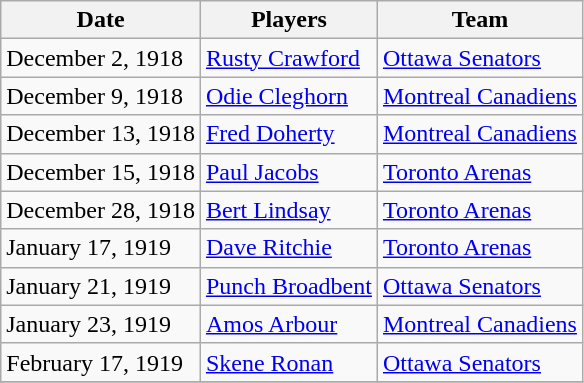<table class="wikitable">
<tr>
<th>Date</th>
<th>Players</th>
<th>Team</th>
</tr>
<tr>
<td>December 2, 1918</td>
<td><a href='#'>Rusty Crawford</a></td>
<td><a href='#'> Ottawa Senators</a></td>
</tr>
<tr>
<td>December 9, 1918</td>
<td><a href='#'>Odie Cleghorn</a></td>
<td><a href='#'>Montreal Canadiens</a></td>
</tr>
<tr>
<td>December 13, 1918</td>
<td><a href='#'>Fred Doherty</a></td>
<td><a href='#'>Montreal Canadiens</a></td>
</tr>
<tr>
<td>December 15, 1918</td>
<td><a href='#'> Paul Jacobs</a></td>
<td><a href='#'>Toronto Arenas</a></td>
</tr>
<tr>
<td>December 28, 1918</td>
<td><a href='#'>Bert Lindsay</a></td>
<td><a href='#'>Toronto Arenas</a></td>
</tr>
<tr>
<td>January 17, 1919</td>
<td><a href='#'> Dave Ritchie</a></td>
<td><a href='#'>Toronto Arenas</a></td>
</tr>
<tr>
<td>January 21, 1919</td>
<td><a href='#'>Punch Broadbent</a></td>
<td><a href='#'> Ottawa Senators</a></td>
</tr>
<tr>
<td>January 23, 1919</td>
<td><a href='#'>Amos Arbour</a></td>
<td><a href='#'>Montreal Canadiens</a></td>
</tr>
<tr>
<td>February 17, 1919</td>
<td><a href='#'>Skene Ronan</a></td>
<td><a href='#'> Ottawa Senators</a></td>
</tr>
<tr>
</tr>
</table>
